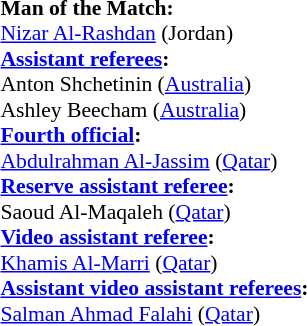<table style="width:100%; font-size:90%;">
<tr>
<td><br><strong>Man of the Match:</strong>
<br><a href='#'>Nizar Al-Rashdan</a> (Jordan)<br><strong><a href='#'>Assistant referees</a>:</strong>
<br>Anton Shchetinin (<a href='#'>Australia</a>)
<br>Ashley Beecham (<a href='#'>Australia</a>)
<br><strong><a href='#'>Fourth official</a>:</strong>
<br><a href='#'>Abdulrahman Al-Jassim</a> (<a href='#'>Qatar</a>)
<br><strong><a href='#'>Reserve assistant referee</a>:</strong>
<br>Saoud Al-Maqaleh (<a href='#'>Qatar</a>)
<br><strong><a href='#'>Video assistant referee</a>:</strong>
<br><a href='#'>Khamis Al-Marri</a> (<a href='#'>Qatar</a>)
<br><strong><a href='#'>Assistant video assistant referees</a>:</strong>
<br><a href='#'>Salman Ahmad Falahi</a> (<a href='#'>Qatar</a>)</td>
</tr>
</table>
